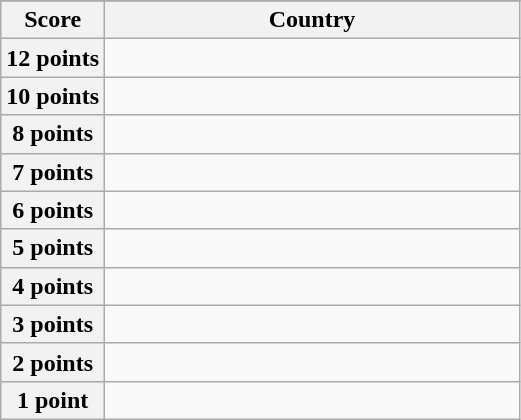<table class="wikitable">
<tr>
</tr>
<tr>
<th scope="col" width="20%">Score</th>
<th scope="col">Country</th>
</tr>
<tr>
<th scope="row">12 points</th>
<td></td>
</tr>
<tr>
<th scope="row">10 points</th>
<td></td>
</tr>
<tr>
<th scope="row">8 points</th>
<td></td>
</tr>
<tr>
<th scope="row">7 points</th>
<td></td>
</tr>
<tr>
<th scope="row">6 points</th>
<td></td>
</tr>
<tr>
<th scope="row">5 points</th>
<td></td>
</tr>
<tr>
<th scope="row">4 points</th>
<td></td>
</tr>
<tr>
<th scope="row">3 points</th>
<td></td>
</tr>
<tr>
<th scope="row">2 points</th>
<td></td>
</tr>
<tr>
<th scope="row">1 point</th>
<td></td>
</tr>
</table>
